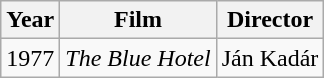<table class="wikitable">
<tr>
<th>Year</th>
<th>Film</th>
<th>Director</th>
</tr>
<tr>
<td>1977</td>
<td><em>The Blue Hotel</em></td>
<td>Ján Kadár</td>
</tr>
</table>
